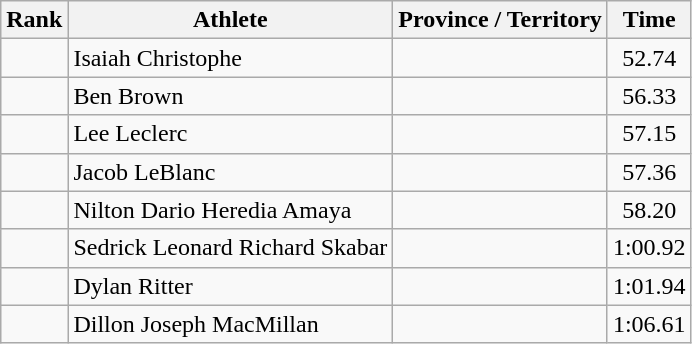<table class="wikitable sortable" style="text-align:center">
<tr>
<th>Rank</th>
<th>Athlete</th>
<th>Province / Territory</th>
<th>Time</th>
</tr>
<tr>
<td></td>
<td align=left>Isaiah Christophe</td>
<td align="left"></td>
<td>52.74</td>
</tr>
<tr>
<td></td>
<td align=left>Ben Brown</td>
<td align="left"></td>
<td>56.33</td>
</tr>
<tr>
<td></td>
<td align=left>Lee Leclerc</td>
<td align="left"></td>
<td>57.15</td>
</tr>
<tr>
<td></td>
<td align=left>Jacob LeBlanc</td>
<td align="left"></td>
<td>57.36</td>
</tr>
<tr>
<td></td>
<td align=left>Nilton Dario Heredia Amaya</td>
<td align="left"></td>
<td>58.20</td>
</tr>
<tr>
<td></td>
<td align=left>Sedrick Leonard Richard Skabar</td>
<td align="left"></td>
<td>1:00.92</td>
</tr>
<tr>
<td></td>
<td align=left>Dylan Ritter</td>
<td align="left"></td>
<td>1:01.94</td>
</tr>
<tr>
<td></td>
<td align=left>Dillon Joseph MacMillan</td>
<td align="left"></td>
<td>1:06.61</td>
</tr>
</table>
